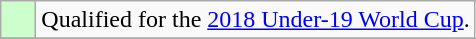<table class="wikitable">
<tr>
<td style="background: #cfc;">    </td>
<td>Qualified for the <a href='#'>2018 Under-19 World Cup</a>.</td>
</tr>
<tr>
</tr>
</table>
